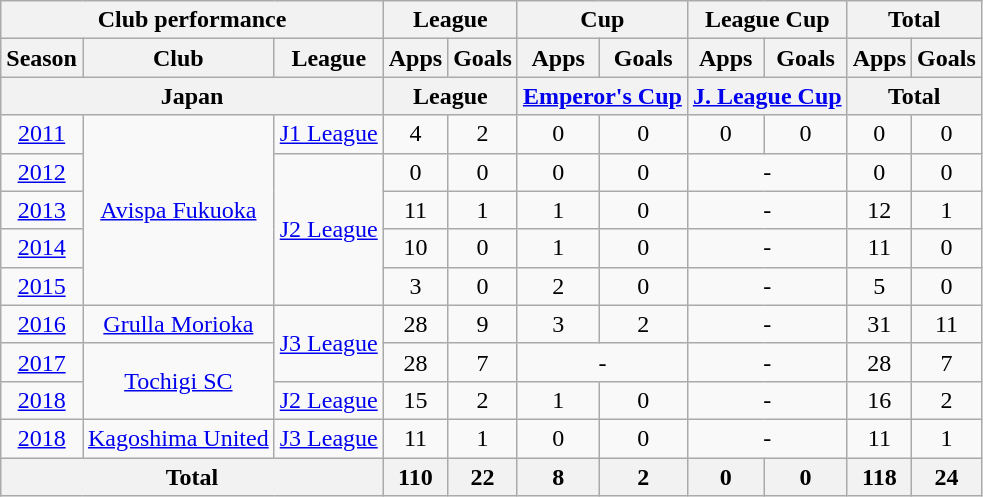<table class="wikitable" style="text-align:center;">
<tr>
<th colspan=3>Club performance</th>
<th colspan=2>League</th>
<th colspan=2>Cup</th>
<th colspan=2>League Cup</th>
<th colspan=2>Total</th>
</tr>
<tr>
<th>Season</th>
<th>Club</th>
<th>League</th>
<th>Apps</th>
<th>Goals</th>
<th>Apps</th>
<th>Goals</th>
<th>Apps</th>
<th>Goals</th>
<th>Apps</th>
<th>Goals</th>
</tr>
<tr>
<th colspan=3>Japan</th>
<th colspan=2>League</th>
<th colspan=2><a href='#'>Emperor's Cup</a></th>
<th colspan=2><a href='#'>J. League Cup</a></th>
<th colspan=2>Total</th>
</tr>
<tr>
<td><a href='#'>2011</a></td>
<td rowspan=5><a href='#'>Avispa Fukuoka</a></td>
<td><a href='#'>J1 League</a></td>
<td>4</td>
<td>2</td>
<td>0</td>
<td>0</td>
<td>0</td>
<td>0</td>
<td>0</td>
<td>0</td>
</tr>
<tr>
<td><a href='#'>2012</a></td>
<td rowspan=4><a href='#'>J2 League</a></td>
<td>0</td>
<td>0</td>
<td>0</td>
<td>0</td>
<td colspan="2">-</td>
<td>0</td>
<td>0</td>
</tr>
<tr>
<td><a href='#'>2013</a></td>
<td>11</td>
<td>1</td>
<td>1</td>
<td>0</td>
<td colspan="2">-</td>
<td>12</td>
<td>1</td>
</tr>
<tr>
<td><a href='#'>2014</a></td>
<td>10</td>
<td>0</td>
<td>1</td>
<td>0</td>
<td colspan="2">-</td>
<td>11</td>
<td>0</td>
</tr>
<tr>
<td><a href='#'>2015</a></td>
<td>3</td>
<td>0</td>
<td>2</td>
<td>0</td>
<td colspan="2">-</td>
<td>5</td>
<td>0</td>
</tr>
<tr>
<td><a href='#'>2016</a></td>
<td><a href='#'>Grulla Morioka</a></td>
<td rowspan="2"><a href='#'>J3 League</a></td>
<td>28</td>
<td>9</td>
<td>3</td>
<td>2</td>
<td colspan="2">-</td>
<td>31</td>
<td>11</td>
</tr>
<tr>
<td><a href='#'>2017</a></td>
<td rowspan="2"><a href='#'>Tochigi SC</a></td>
<td>28</td>
<td>7</td>
<td colspan="2">-</td>
<td colspan="2">-</td>
<td>28</td>
<td>7</td>
</tr>
<tr>
<td><a href='#'>2018</a></td>
<td><a href='#'>J2 League</a></td>
<td>15</td>
<td>2</td>
<td>1</td>
<td>0</td>
<td colspan="2">-</td>
<td>16</td>
<td>2</td>
</tr>
<tr>
<td><a href='#'>2018</a></td>
<td rowspan=1><a href='#'>Kagoshima United</a></td>
<td><a href='#'>J3 League</a></td>
<td>11</td>
<td>1</td>
<td>0</td>
<td>0</td>
<td colspan="2">-</td>
<td>11</td>
<td>1</td>
</tr>
<tr>
<th colspan=3>Total</th>
<th>110</th>
<th>22</th>
<th>8</th>
<th>2</th>
<th>0</th>
<th>0</th>
<th>118</th>
<th>24</th>
</tr>
</table>
